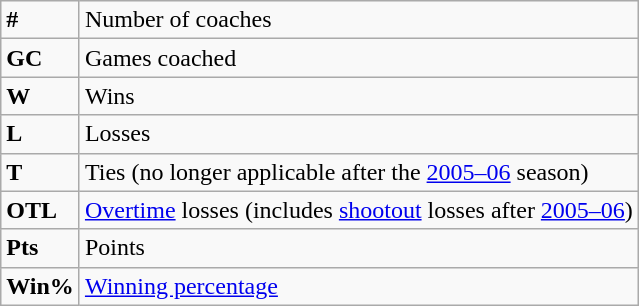<table class="wikitable">
<tr>
<td><strong>#</strong></td>
<td>Number of coaches</td>
</tr>
<tr>
<td><strong>GC</strong></td>
<td>Games coached</td>
</tr>
<tr>
<td><strong>W</strong></td>
<td>Wins</td>
</tr>
<tr>
<td><strong>L</strong></td>
<td>Losses</td>
</tr>
<tr>
<td><strong>T</strong></td>
<td>Ties (no longer applicable after the <a href='#'>2005–06</a> season)</td>
</tr>
<tr>
<td><strong>OTL</strong></td>
<td><a href='#'>Overtime</a> losses (includes <a href='#'>shootout</a> losses after <a href='#'>2005–06</a>)</td>
</tr>
<tr>
<td><strong>Pts</strong></td>
<td>Points</td>
</tr>
<tr>
<td><strong>Win%</strong></td>
<td><a href='#'>Winning percentage</a></td>
</tr>
</table>
